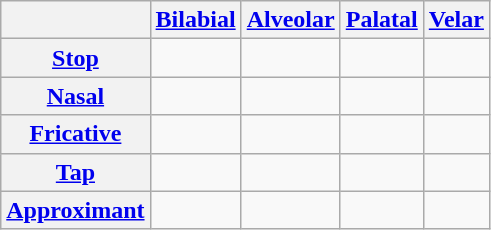<table class="wikitable" style=text-align:center>
<tr>
<th></th>
<th><a href='#'>Bilabial</a></th>
<th><a href='#'>Alveolar</a></th>
<th><a href='#'>Palatal</a></th>
<th><a href='#'>Velar</a></th>
</tr>
<tr>
<th><a href='#'>Stop</a></th>
<td></td>
<td></td>
<td></td>
<td></td>
</tr>
<tr>
<th><a href='#'>Nasal</a></th>
<td></td>
<td></td>
<td></td>
<td></td>
</tr>
<tr>
<th><a href='#'>Fricative</a></th>
<td></td>
<td></td>
<td></td>
<td></td>
</tr>
<tr>
<th><a href='#'>Tap</a></th>
<td></td>
<td></td>
<td></td>
<td></td>
</tr>
<tr>
<th><a href='#'>Approximant</a></th>
<td></td>
<td></td>
<td></td>
<td></td>
</tr>
</table>
